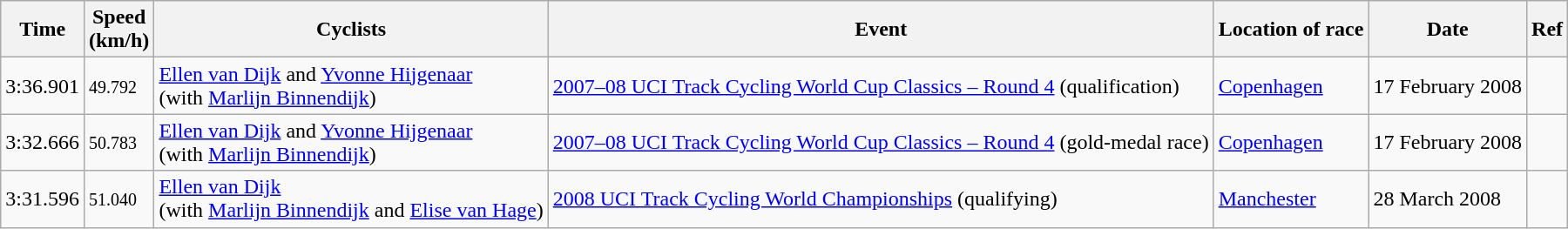<table class="wikitable">
<tr>
<th>Time</th>
<th>Speed<br>(km/h)</th>
<th>Cyclists</th>
<th>Event</th>
<th>Location of race</th>
<th>Date</th>
<th>Ref</th>
</tr>
<tr>
<td>3:36.901</td>
<td><small>49.792</small></td>
<td><a href='#'>Ellen van Dijk</a> and <a href='#'>Yvonne Hijgenaar</a><br>(with <a href='#'>Marlijn Binnendijk</a>)</td>
<td><a href='#'>2007–08 UCI Track Cycling World Cup Classics – Round 4</a> (qualification)</td>
<td> <a href='#'>Copenhagen</a></td>
<td>17 February 2008</td>
<td></td>
</tr>
<tr>
<td>3:32.666</td>
<td><small>50.783</small></td>
<td><a href='#'>Ellen van Dijk</a> and <a href='#'>Yvonne Hijgenaar</a><br>(with <a href='#'>Marlijn Binnendijk</a>)</td>
<td><a href='#'>2007–08 UCI Track Cycling World Cup Classics – Round 4</a> (gold-medal race)</td>
<td> <a href='#'>Copenhagen</a></td>
<td>17 February 2008</td>
<td></td>
</tr>
<tr>
<td>3:31.596</td>
<td><small>51.040</small></td>
<td><a href='#'>Ellen van Dijk</a><br>(with <a href='#'>Marlijn Binnendijk</a> and <a href='#'>Elise van Hage</a>)</td>
<td><a href='#'>2008 UCI Track Cycling World Championships</a> (qualifying)</td>
<td> <a href='#'>Manchester</a></td>
<td>28 March 2008</td>
<td></td>
</tr>
</table>
